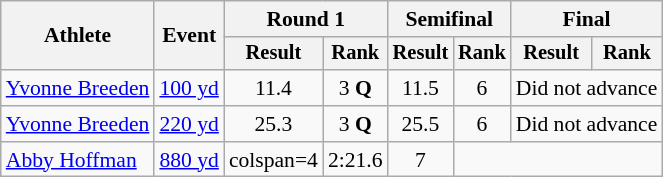<table class=wikitable style=font-size:90%>
<tr>
<th rowspan=2>Athlete</th>
<th rowspan=2>Event</th>
<th colspan=2>Round 1</th>
<th colspan=2>Semifinal</th>
<th colspan=2>Final</th>
</tr>
<tr style=font-size:95%>
<th>Result</th>
<th>Rank</th>
<th>Result</th>
<th>Rank</th>
<th>Result</th>
<th>Rank</th>
</tr>
<tr align=center>
<td align=left><a href='#'>Yvonne Breeden</a></td>
<td align=left><a href='#'>100 yd</a></td>
<td>11.4</td>
<td>3 <strong>Q</strong></td>
<td>11.5</td>
<td>6</td>
<td colspan=2>Did not advance</td>
</tr>
<tr align=center>
<td align=left><a href='#'>Yvonne Breeden</a></td>
<td align=left><a href='#'>220 yd</a></td>
<td>25.3</td>
<td>3 <strong>Q</strong></td>
<td>25.5</td>
<td>6</td>
<td colspan=2>Did not advance</td>
</tr>
<tr align=center>
<td align=left><a href='#'>Abby Hoffman</a></td>
<td align=left><a href='#'>880 yd</a></td>
<td>colspan=4 </td>
<td>2:21.6</td>
<td>7</td>
</tr>
</table>
